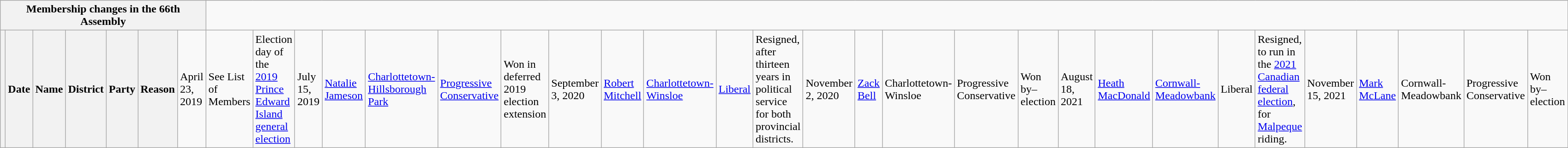<table class="wikitable">
<tr>
<th colspan=7>Membership changes in the 66th Assembly</th>
</tr>
<tr>
<th></th>
<th>Date</th>
<th>Name</th>
<th>District</th>
<th>Party</th>
<th>Reason<br></th>
<td>April 23, 2019</td>
<td colspan=3>See List of Members</td>
<td>Election day of the <a href='#'>2019 Prince Edward Island general election</a><br></td>
<td>July 15, 2019</td>
<td><a href='#'>Natalie Jameson</a></td>
<td><a href='#'>Charlottetown-Hillsborough Park</a></td>
<td><a href='#'>Progressive Conservative</a></td>
<td>Won in deferred 2019 election extension<br></td>
<td>September 3, 2020</td>
<td><a href='#'>Robert Mitchell</a></td>
<td><a href='#'>Charlottetown-Winsloe</a></td>
<td><a href='#'>Liberal</a></td>
<td>Resigned, after thirteen years in political service for both provincial districts.<br></td>
<td>November 2, 2020</td>
<td><a href='#'>Zack Bell</a></td>
<td>Charlottetown-Winsloe</td>
<td>Progressive Conservative</td>
<td>Won by–election<br></td>
<td>August 18, 2021</td>
<td><a href='#'>Heath MacDonald</a></td>
<td><a href='#'>Cornwall-Meadowbank</a></td>
<td>Liberal</td>
<td>Resigned, to run in the <a href='#'>2021 Canadian federal election</a>, for <a href='#'>Malpeque</a> riding.<br></td>
<td>November 15, 2021</td>
<td><a href='#'>Mark McLane</a></td>
<td>Cornwall-Meadowbank</td>
<td>Progressive Conservative</td>
<td>Won by–election</td>
</tr>
</table>
